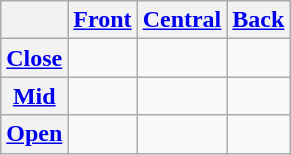<table class="wikitable">
<tr>
<th></th>
<th><a href='#'>Front</a></th>
<th><a href='#'>Central</a></th>
<th><a href='#'>Back</a></th>
</tr>
<tr style="text-align: center;">
<th><a href='#'>Close</a></th>
<td></td>
<td></td>
<td></td>
</tr>
<tr style="text-align: center;">
<th><a href='#'>Mid</a></th>
<td></td>
<td></td>
<td></td>
</tr>
<tr style="text-align: center;">
<th><a href='#'>Open</a></th>
<td></td>
<td></td>
<td></td>
</tr>
</table>
